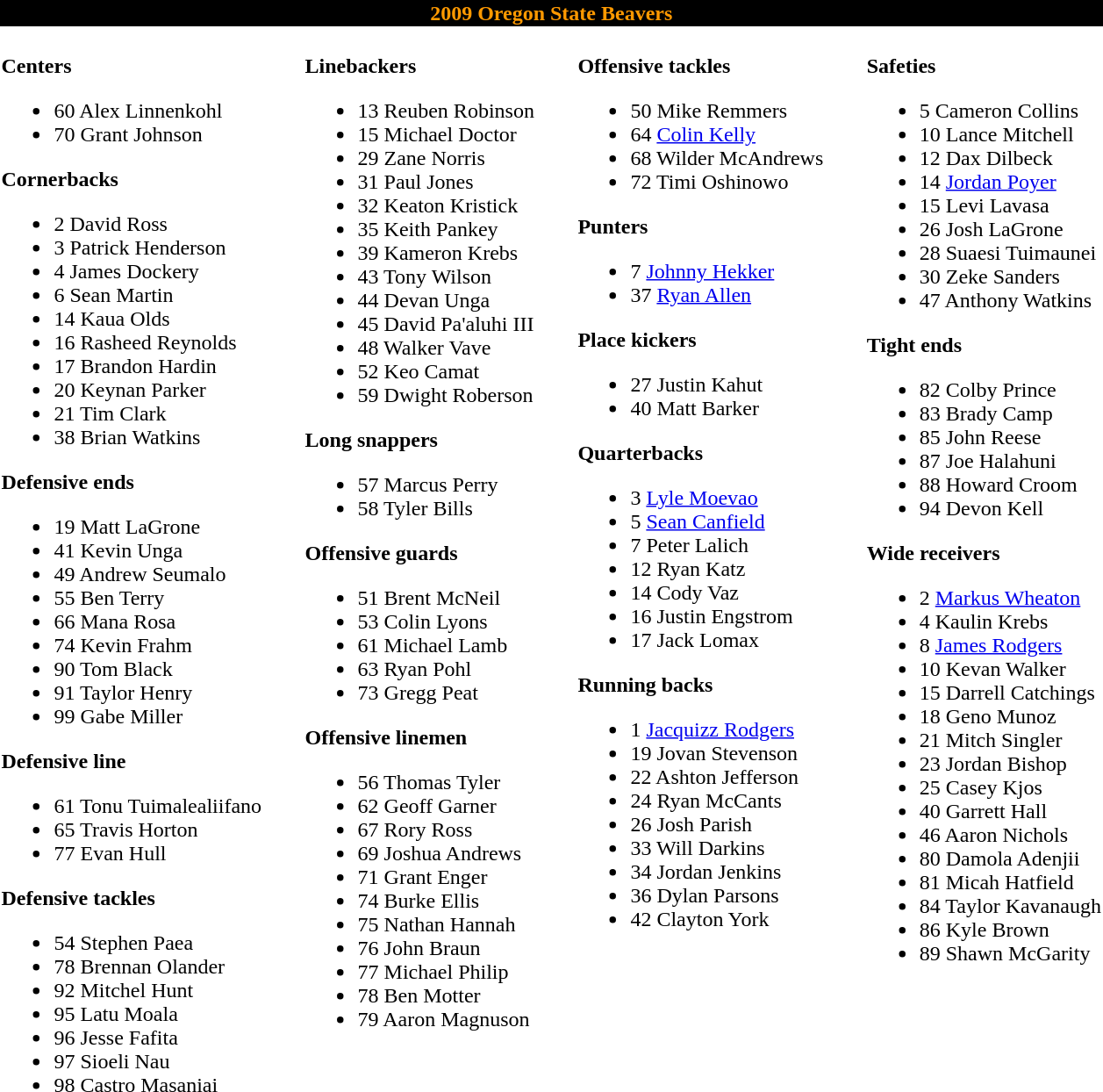<table class="toccolours" style="text-align: left;">
<tr>
<td colspan=9 style="color:#FF9900;background:#000000; text-align: center"><strong>2009 Oregon State Beavers</strong></td>
</tr>
<tr>
<td valign="top"><br><strong>Centers</strong><ul><li>60 Alex Linnenkohl</li><li>70 Grant Johnson</li></ul><strong>Cornerbacks</strong><ul><li>2 David Ross</li><li>3 Patrick Henderson</li><li>4 James Dockery</li><li>6 Sean Martin</li><li>14 Kaua Olds</li><li>16 Rasheed Reynolds</li><li>17 Brandon Hardin</li><li>20 Keynan Parker</li><li>21 Tim Clark</li><li>38 Brian Watkins</li></ul><strong>Defensive ends</strong><ul><li>19 Matt LaGrone</li><li>41 Kevin Unga</li><li>49 Andrew Seumalo</li><li>55 Ben Terry</li><li>66 Mana Rosa</li><li>74 Kevin Frahm</li><li>90 Tom Black</li><li>91 Taylor Henry</li><li>99 Gabe Miller</li></ul><strong>Defensive line</strong><ul><li>61 Tonu Tuimalealiifano</li><li>65 Travis Horton</li><li>77 Evan Hull</li></ul><strong>Defensive tackles</strong><ul><li>54 Stephen Paea</li><li>78 Brennan Olander</li><li>92 Mitchel Hunt</li><li>95 Latu Moala</li><li>96 Jesse Fafita</li><li>97 Sioeli Nau</li><li>98 Castro Masaniai</li></ul></td>
<td width="25"></td>
<td valign="top"><br><strong>Linebackers</strong><ul><li>13 Reuben Robinson</li><li>15 Michael Doctor</li><li>29 Zane Norris</li><li>31 Paul Jones</li><li>32 Keaton Kristick</li><li>35 Keith Pankey</li><li>39 Kameron Krebs</li><li>43 Tony Wilson</li><li>44 Devan Unga</li><li>45 David Pa'aluhi III</li><li>48 Walker Vave</li><li>52 Keo Camat</li><li>59 Dwight Roberson</li></ul><strong>Long snappers</strong><ul><li>57 Marcus Perry</li><li>58 Tyler Bills</li></ul><strong>Offensive guards</strong><ul><li>51 Brent McNeil</li><li>53 Colin Lyons</li><li>61 Michael Lamb</li><li>63 Ryan Pohl</li><li>73 Gregg Peat</li></ul><strong>Offensive linemen</strong><ul><li>56 Thomas Tyler</li><li>62 Geoff Garner</li><li>67 Rory Ross</li><li>69 Joshua Andrews</li><li>71 Grant Enger</li><li>74 Burke Ellis</li><li>75 Nathan Hannah</li><li>76 John Braun</li><li>77 Michael Philip</li><li>78 Ben Motter</li><li>79 Aaron Magnuson</li></ul></td>
<td width="25"> </td>
<td valign="top"><br><strong>Offensive tackles</strong><ul><li>50 Mike Remmers</li><li>64 <a href='#'>Colin Kelly</a></li><li>68 Wilder McAndrews</li><li>72 Timi Oshinowo</li></ul><strong>Punters</strong><ul><li>7 <a href='#'>Johnny Hekker</a></li><li>37 <a href='#'>Ryan Allen</a></li></ul><strong>Place kickers</strong><ul><li>27 Justin Kahut</li><li>40 Matt Barker</li></ul><strong>Quarterbacks</strong><ul><li>3 <a href='#'>Lyle Moevao</a></li><li>5 <a href='#'>Sean Canfield</a></li><li>7 Peter Lalich</li><li>12 Ryan Katz</li><li>14 Cody Vaz</li><li>16 Justin Engstrom</li><li>17 Jack Lomax</li></ul><strong>Running backs</strong><ul><li>1 <a href='#'>Jacquizz Rodgers</a></li><li>19 Jovan Stevenson</li><li>22 Ashton Jefferson</li><li>24 Ryan McCants</li><li>26 Josh Parish</li><li>33 Will Darkins</li><li>34 Jordan Jenkins</li><li>36 Dylan Parsons</li><li>42 Clayton York</li></ul></td>
<td width="25"></td>
<td valign="top"><br><strong>Safeties</strong><ul><li>5 Cameron Collins</li><li>10 Lance Mitchell</li><li>12 Dax Dilbeck</li><li>14 <a href='#'>Jordan Poyer</a></li><li>15 Levi Lavasa</li><li>26 Josh LaGrone</li><li>28 Suaesi Tuimaunei</li><li>30 Zeke Sanders</li><li>47 Anthony Watkins</li></ul><strong>Tight ends</strong><ul><li>82 Colby Prince</li><li>83 Brady Camp</li><li>85 John Reese</li><li>87 Joe Halahuni</li><li>88 Howard Croom</li><li>94 Devon Kell</li></ul><strong>Wide receivers</strong><ul><li>2 <a href='#'>Markus Wheaton</a></li><li>4 Kaulin Krebs</li><li>8 <a href='#'>James Rodgers</a></li><li>10 Kevan Walker</li><li>15 Darrell Catchings</li><li>18 Geno Munoz</li><li>21 Mitch Singler</li><li>23 Jordan Bishop</li><li>25 Casey Kjos</li><li>40 Garrett Hall</li><li>46 Aaron Nichols</li><li>80 Damola Adenjii</li><li>81 Micah Hatfield</li><li>84 Taylor Kavanaugh</li><li>86 Kyle Brown</li><li>89 Shawn McGarity</li></ul></td>
</tr>
</table>
